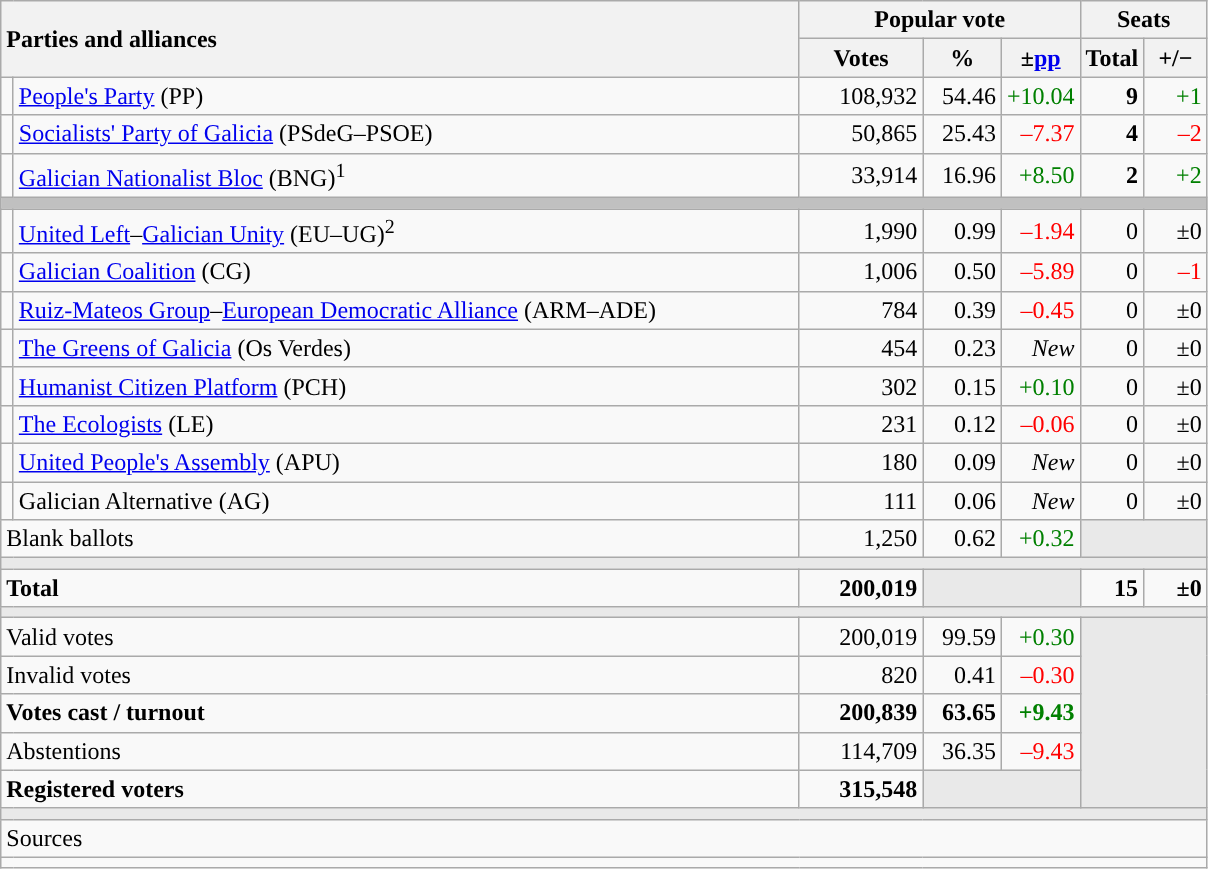<table class="wikitable" style="text-align:right;">
<tr>
<th style="text-align:left;" rowspan="2" colspan="2" width="525">Parties and alliances</th>
<th colspan="3">Popular vote</th>
<th colspan="2">Seats</th>
</tr>
<tr>
<th width="75">Votes</th>
<th width="45">%</th>
<th width="45">±<a href='#'>pp</a></th>
<th width="35">Total</th>
<th width="35">+/−</th>
</tr>
<tr>
<td width="1" style="color:inherit;background:"></td>
<td align="left"><a href='#'>People's Party</a> (PP)</td>
<td>108,932</td>
<td>54.46</td>
<td style="color:green;">+10.04</td>
<td><strong>9</strong></td>
<td style="color:green;">+1</td>
</tr>
<tr>
<td style="color:inherit;background:"></td>
<td align="left"><a href='#'>Socialists' Party of Galicia</a> (PSdeG–PSOE)</td>
<td>50,865</td>
<td>25.43</td>
<td style="color:red;">–7.37</td>
<td><strong>4</strong></td>
<td style="color:red;">–2</td>
</tr>
<tr>
<td style="color:inherit;background:"></td>
<td align="left"><a href='#'>Galician Nationalist Bloc</a> (BNG)<sup>1</sup></td>
<td>33,914</td>
<td>16.96</td>
<td style="color:green;">+8.50</td>
<td><strong>2</strong></td>
<td style="color:green;">+2</td>
</tr>
<tr>
<td colspan="7" bgcolor="#C0C0C0"></td>
</tr>
<tr>
<td style="color:inherit;background:"></td>
<td align="left"><a href='#'>United Left</a>–<a href='#'>Galician Unity</a> (EU–UG)<sup>2</sup></td>
<td>1,990</td>
<td>0.99</td>
<td style="color:red;">–1.94</td>
<td>0</td>
<td>±0</td>
</tr>
<tr>
<td style="color:inherit;background:"></td>
<td align="left"><a href='#'>Galician Coalition</a> (CG)</td>
<td>1,006</td>
<td>0.50</td>
<td style="color:red;">–5.89</td>
<td>0</td>
<td style="color:red;">–1</td>
</tr>
<tr>
<td style="color:inherit;background:"></td>
<td align="left"><a href='#'>Ruiz-Mateos Group</a>–<a href='#'>European Democratic Alliance</a> (ARM–ADE)</td>
<td>784</td>
<td>0.39</td>
<td style="color:red;">–0.45</td>
<td>0</td>
<td>±0</td>
</tr>
<tr>
<td style="color:inherit;background:"></td>
<td align="left"><a href='#'>The Greens of Galicia</a> (Os Verdes)</td>
<td>454</td>
<td>0.23</td>
<td><em>New</em></td>
<td>0</td>
<td>±0</td>
</tr>
<tr>
<td style="color:inherit;background:"></td>
<td align="left"><a href='#'>Humanist Citizen Platform</a> (PCH)</td>
<td>302</td>
<td>0.15</td>
<td style="color:green;">+0.10</td>
<td>0</td>
<td>±0</td>
</tr>
<tr>
<td style="color:inherit;background:"></td>
<td align="left"><a href='#'>The Ecologists</a> (LE)</td>
<td>231</td>
<td>0.12</td>
<td style="color:red;">–0.06</td>
<td>0</td>
<td>±0</td>
</tr>
<tr>
<td style="color:inherit;background:"></td>
<td align="left"><a href='#'>United People's Assembly</a> (APU)</td>
<td>180</td>
<td>0.09</td>
<td><em>New</em></td>
<td>0</td>
<td>±0</td>
</tr>
<tr>
<td style="color:inherit;background:"></td>
<td align="left">Galician Alternative (AG)</td>
<td>111</td>
<td>0.06</td>
<td><em>New</em></td>
<td>0</td>
<td>±0</td>
</tr>
<tr>
<td align="left" colspan="2">Blank ballots</td>
<td>1,250</td>
<td>0.62</td>
<td style="color:green;">+0.32</td>
<td bgcolor="#E9E9E9" colspan="2"></td>
</tr>
<tr>
<td colspan="7" bgcolor="#E9E9E9"></td>
</tr>
<tr style="font-weight:bold;">
<td align="left" colspan="2">Total</td>
<td>200,019</td>
<td bgcolor="#E9E9E9" colspan="2"></td>
<td>15</td>
<td>±0</td>
</tr>
<tr>
<td colspan="7" bgcolor="#E9E9E9"></td>
</tr>
<tr>
<td align="left" colspan="2">Valid votes</td>
<td>200,019</td>
<td>99.59</td>
<td style="color:green;">+0.30</td>
<td bgcolor="#E9E9E9" colspan="7" rowspan="5"></td>
</tr>
<tr>
<td align="left" colspan="2">Invalid votes</td>
<td>820</td>
<td>0.41</td>
<td style="color:red;">–0.30</td>
</tr>
<tr style="font-weight:bold;">
<td align="left" colspan="2">Votes cast / turnout</td>
<td>200,839</td>
<td>63.65</td>
<td style="color:green;">+9.43</td>
</tr>
<tr>
<td align="left" colspan="2">Abstentions</td>
<td>114,709</td>
<td>36.35</td>
<td style="color:red;">–9.43</td>
</tr>
<tr style="font-weight:bold;">
<td align="left" colspan="2">Registered voters</td>
<td>315,548</td>
<td bgcolor="#E9E9E9" colspan="2"></td>
</tr>
<tr>
<td colspan="7" bgcolor="#E9E9E9"></td>
</tr>
<tr>
<td align="left" colspan="7">Sources</td>
</tr>
<tr>
<td colspan="7" style="text-align:left; max-width:790px;"></td>
</tr>
</table>
